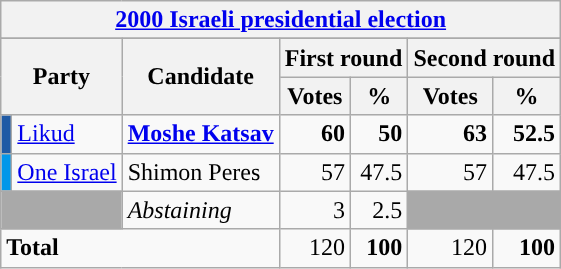<table class=wikitable>
<tr>
<th colspan=9><a href='#'>2000 Israeli presidential election</a></th>
</tr>
<tr>
</tr>
<tr>
<th colspan=2 rowspan=2>Party</th>
<th colspan=1 rowspan=2>Candidate</th>
<th colspan=2><strong>First round</strong></th>
<th colspan=2><strong>Second round</strong></th>
</tr>
<tr>
<th>Votes</th>
<th>%</th>
<th>Votes</th>
<th>%</th>
</tr>
<tr>
<td style="background:#1f5aa5"></td>
<td><a href='#'>Likud</a></td>
<td><strong><a href='#'>Moshe Katsav</a></strong></td>
<td align="right"><strong>60</strong></td>
<td align="right"><strong>50</strong></td>
<td align="right"><strong>63</strong></td>
<td align="right"><strong>52.5</strong></td>
</tr>
<tr>
<td style="background:#0297EA"></td>
<td><a href='#'>One Israel</a></td>
<td>Shimon Peres</td>
<td align="right">57</td>
<td align="right">47.5</td>
<td align="right">57</td>
<td align="right">47.5</td>
</tr>
<tr>
<td colspan="2" bgcolor="darkgray"></td>
<td><em>Abstaining</em></td>
<td align="right">3</td>
<td align="right">2.5</td>
<td colspan="2" bgcolor="darkgray"></td>
</tr>
<tr>
<td colspan=3><strong>Total</strong></td>
<td align="right">120</td>
<td align="right"><strong>100</strong></td>
<td align="right">120</td>
<td align="right"><strong>100</strong></td>
</tr>
</table>
